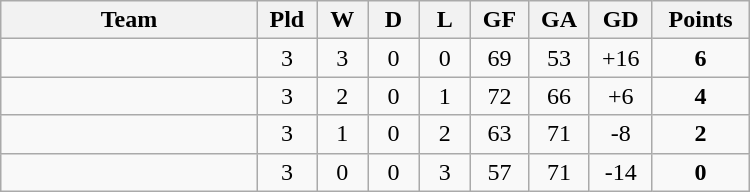<table class=wikitable style="text-align:center" width=500>
<tr>
<th width=25%>Team</th>
<th width=5%>Pld</th>
<th width=5%>W</th>
<th width=5%>D</th>
<th width=5%>L</th>
<th width=5%>GF</th>
<th width=5%>GA</th>
<th width=5%>GD</th>
<th width=8%>Points</th>
</tr>
<tr>
<td align="left"></td>
<td>3</td>
<td>3</td>
<td>0</td>
<td>0</td>
<td>69</td>
<td>53</td>
<td>+16</td>
<td><strong>6</strong></td>
</tr>
<tr>
<td align="left"></td>
<td>3</td>
<td>2</td>
<td>0</td>
<td>1</td>
<td>72</td>
<td>66</td>
<td>+6</td>
<td><strong>4</strong></td>
</tr>
<tr>
<td align="left"></td>
<td>3</td>
<td>1</td>
<td>0</td>
<td>2</td>
<td>63</td>
<td>71</td>
<td>-8</td>
<td><strong>2</strong></td>
</tr>
<tr>
<td align="left"></td>
<td>3</td>
<td>0</td>
<td>0</td>
<td>3</td>
<td>57</td>
<td>71</td>
<td>-14</td>
<td><strong>0</strong></td>
</tr>
</table>
